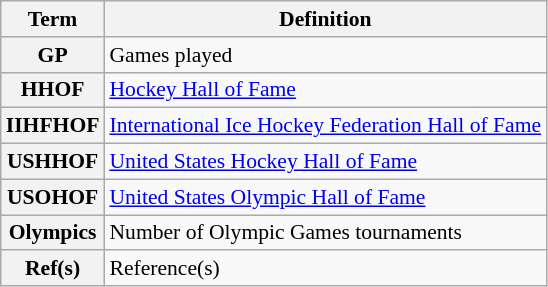<table class="wikitable" style="font-size:90%;">
<tr>
<th scope="col">Term</th>
<th scope="col">Definition</th>
</tr>
<tr>
<th scope="row">GP</th>
<td>Games played</td>
</tr>
<tr>
<th scope="row">HHOF</th>
<td><a href='#'>Hockey Hall of Fame</a></td>
</tr>
<tr>
<th scope="row">IIHFHOF</th>
<td><a href='#'>International Ice Hockey Federation Hall of Fame</a></td>
</tr>
<tr>
<th scope="row">USHHOF</th>
<td><a href='#'>United States Hockey Hall of Fame</a></td>
</tr>
<tr>
<th scope="row">USOHOF</th>
<td><a href='#'>United States Olympic Hall of Fame</a></td>
</tr>
<tr>
<th scope="row">Olympics</th>
<td>Number of Olympic Games tournaments</td>
</tr>
<tr>
<th scope="row">Ref(s)</th>
<td>Reference(s)</td>
</tr>
</table>
